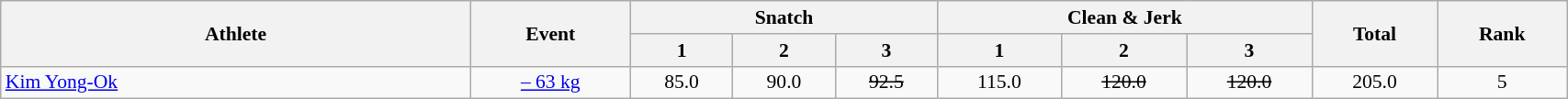<table class=wikitable style="font-size:90%" width="90%">
<tr>
<th rowspan="2">Athlete</th>
<th rowspan="2">Event</th>
<th colspan="3">Snatch</th>
<th colspan="3">Clean & Jerk</th>
<th rowspan="2">Total</th>
<th rowspan="2">Rank</th>
</tr>
<tr>
<th>1</th>
<th>2</th>
<th>3</th>
<th>1</th>
<th>2</th>
<th>3</th>
</tr>
<tr>
<td width=30%><a href='#'>Kim Yong-Ok</a></td>
<td align=center><a href='#'>– 63 kg</a></td>
<td align=center>85.0</td>
<td align=center>90.0</td>
<td align=center><s>92.5</s></td>
<td align=center>115.0</td>
<td align=center><s>120.0</s></td>
<td align=center><s>120.0</s></td>
<td align=center>205.0</td>
<td align=center>5</td>
</tr>
</table>
